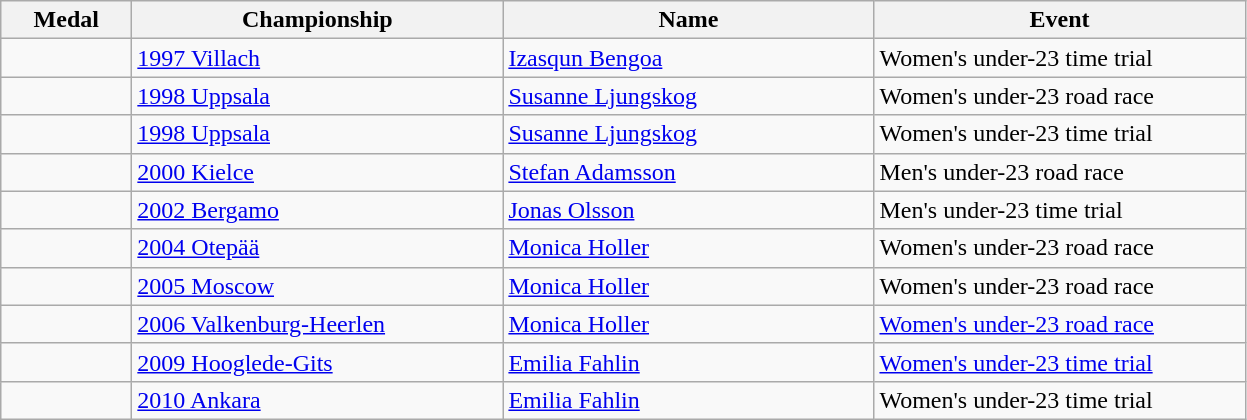<table class="wikitable sortable">
<tr>
<th style="width:5em">Medal</th>
<th style="width:15em">Championship</th>
<th style="width:15em">Name</th>
<th style="width:15em">Event</th>
</tr>
<tr>
<td></td>
<td> <a href='#'>1997 Villach</a></td>
<td><a href='#'>Izasqun Bengoa</a></td>
<td>Women's under-23 time trial</td>
</tr>
<tr>
<td></td>
<td> <a href='#'>1998 Uppsala</a></td>
<td><a href='#'>Susanne Ljungskog</a></td>
<td>Women's under-23 road race</td>
</tr>
<tr>
<td></td>
<td> <a href='#'>1998 Uppsala</a></td>
<td><a href='#'>Susanne Ljungskog</a></td>
<td>Women's under-23 time trial</td>
</tr>
<tr>
<td></td>
<td> <a href='#'>2000 Kielce</a></td>
<td><a href='#'>Stefan Adamsson</a></td>
<td>Men's under-23 road race</td>
</tr>
<tr>
<td></td>
<td> <a href='#'>2002 Bergamo</a></td>
<td><a href='#'>Jonas Olsson</a></td>
<td>Men's under-23 time trial</td>
</tr>
<tr>
<td></td>
<td> <a href='#'>2004 Otepää</a></td>
<td><a href='#'>Monica Holler</a></td>
<td>Women's under-23 road race</td>
</tr>
<tr>
<td></td>
<td> <a href='#'>2005 Moscow</a></td>
<td><a href='#'>Monica Holler</a></td>
<td>Women's under-23 road race</td>
</tr>
<tr>
<td></td>
<td> <a href='#'>2006 Valkenburg-Heerlen</a></td>
<td><a href='#'>Monica Holler</a></td>
<td><a href='#'>Women's under-23 road race</a></td>
</tr>
<tr>
<td></td>
<td> <a href='#'>2009 Hooglede-Gits</a></td>
<td><a href='#'>Emilia Fahlin</a></td>
<td><a href='#'>Women's under-23 time trial</a></td>
</tr>
<tr>
<td></td>
<td> <a href='#'>2010 Ankara</a></td>
<td><a href='#'>Emilia Fahlin</a></td>
<td>Women's under-23 time trial</td>
</tr>
</table>
